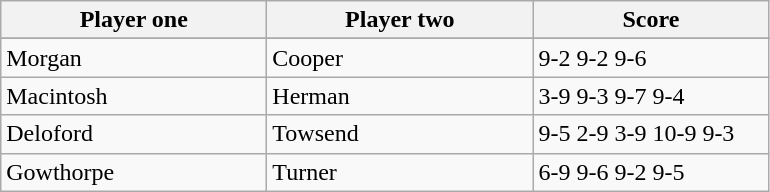<table class="wikitable">
<tr>
<th width=170>Player one</th>
<th width=170>Player two</th>
<th width=150>Score</th>
</tr>
<tr>
</tr>
<tr>
<td> Morgan</td>
<td> Cooper</td>
<td>9-2 9-2 9-6</td>
</tr>
<tr>
<td> Macintosh</td>
<td> Herman</td>
<td>3-9 9-3 9-7 9-4</td>
</tr>
<tr>
<td> Deloford</td>
<td> Towsend</td>
<td>9-5 2-9 3-9 10-9 9-3</td>
</tr>
<tr>
<td> Gowthorpe</td>
<td> Turner</td>
<td>6-9 9-6 9-2 9-5</td>
</tr>
</table>
